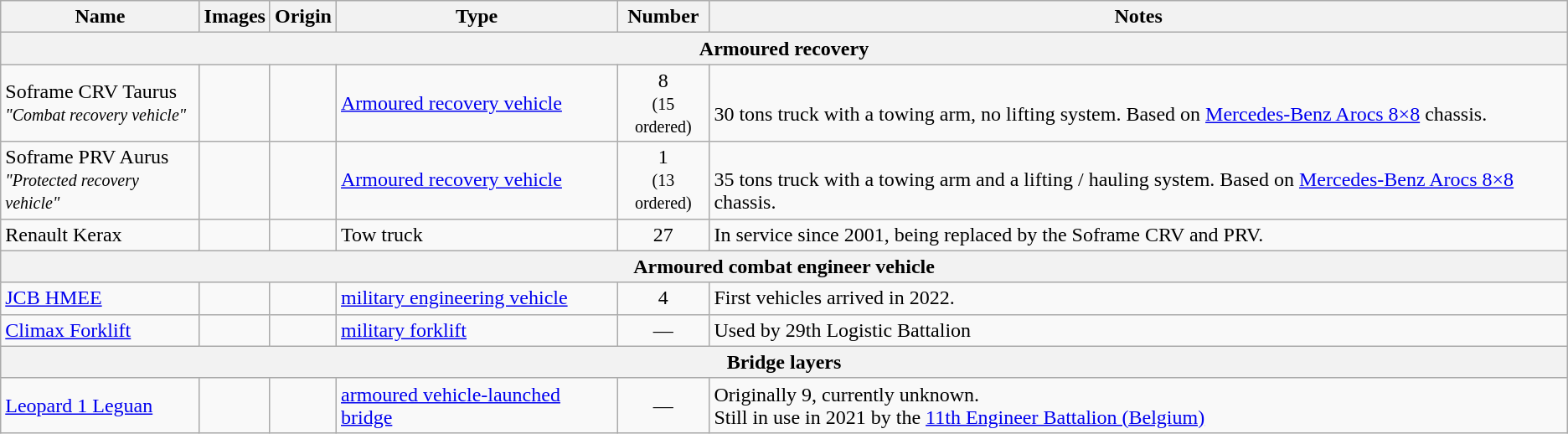<table class="wikitable">
<tr>
<th>Name</th>
<th>Images</th>
<th>Origin</th>
<th>Type</th>
<th>Number</th>
<th>Notes</th>
</tr>
<tr>
<th colspan="6">Armoured recovery</th>
</tr>
<tr>
<td>Soframe CRV Taurus<br><em><small>"Combat recovery vehicle"</small></em></td>
<td style="text-align: center;"></td>
<td><br></td>
<td><a href='#'>Armoured recovery vehicle</a></td>
<td style="text-align: center;">8<br><small> (15 ordered)</small></td>
<td><br>30 tons truck with a towing arm, no lifting system. Based on <a href='#'>Mercedes-Benz Arocs 8×8</a> chassis.</td>
</tr>
<tr>
<td>Soframe PRV Aurus<br><em><small>"Protected recovery vehicle"</small></em></td>
<td style="text-align: center;"></td>
<td><br></td>
<td><a href='#'>Armoured recovery vehicle</a></td>
<td style="text-align: center;">1<br><small>(13 ordered)</small></td>
<td><br>35 tons truck with a towing arm and a lifting / hauling system. Based on <a href='#'>Mercedes-Benz Arocs 8×8</a> chassis.</td>
</tr>
<tr>
<td>Renault Kerax</td>
<td style="text-align: center;"></td>
<td></td>
<td>Tow truck</td>
<td style="text-align: center;">27</td>
<td>In service since 2001, being replaced by the Soframe CRV and PRV.</td>
</tr>
<tr>
<th colspan="6">Armoured combat engineer vehicle</th>
</tr>
<tr>
<td><a href='#'>JCB HMEE</a></td>
<td style="text-align: center;"></td>
<td></td>
<td><a href='#'>military engineering vehicle</a></td>
<td style="text-align: center;">4</td>
<td>First vehicles arrived in 2022.<br></td>
</tr>
<tr>
<td><a href='#'>Climax Forklift</a></td>
<td style="text-align: center;"></td>
<td></td>
<td><a href='#'>military forklift</a></td>
<td style="text-align: center;">—</td>
<td>Used by 29th Logistic Battalion</td>
</tr>
<tr>
<th colspan="6">Bridge layers</th>
</tr>
<tr>
<td><a href='#'>Leopard 1 Leguan</a></td>
<td style="text-align: center;"></td>
<td></td>
<td><a href='#'>armoured vehicle-launched bridge</a></td>
<td style="text-align: center;">—</td>
<td>Originally 9, currently unknown.<br>Still in use in 2021 by the <a href='#'>11th Engineer Battalion (Belgium)</a></td>
</tr>
</table>
